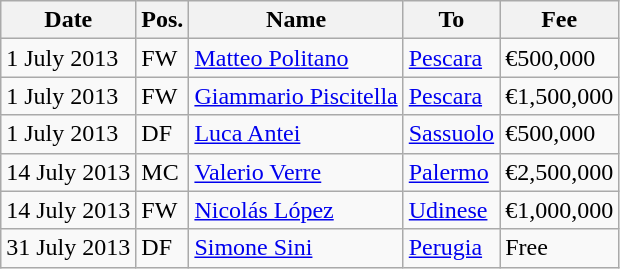<table class="wikitable">
<tr>
<th>Date</th>
<th>Pos.</th>
<th>Name</th>
<th>To</th>
<th>Fee</th>
</tr>
<tr>
<td>1 July 2013</td>
<td>FW</td>
<td> <a href='#'>Matteo Politano</a></td>
<td> <a href='#'>Pescara</a></td>
<td>€500,000</td>
</tr>
<tr>
<td>1 July 2013</td>
<td>FW</td>
<td> <a href='#'>Giammario Piscitella</a></td>
<td> <a href='#'>Pescara</a></td>
<td>€1,500,000</td>
</tr>
<tr>
<td>1 July 2013</td>
<td>DF</td>
<td> <a href='#'>Luca Antei</a></td>
<td> <a href='#'>Sassuolo</a></td>
<td>€500,000</td>
</tr>
<tr>
<td>14 July 2013</td>
<td>MC</td>
<td> <a href='#'>Valerio Verre</a></td>
<td> <a href='#'>Palermo</a></td>
<td>€2,500,000</td>
</tr>
<tr>
<td>14 July 2013</td>
<td>FW</td>
<td> <a href='#'>Nicolás López</a></td>
<td> <a href='#'>Udinese</a></td>
<td>€1,000,000</td>
</tr>
<tr>
<td>31 July 2013</td>
<td>DF</td>
<td> <a href='#'>Simone Sini</a></td>
<td> <a href='#'>Perugia</a></td>
<td>Free</td>
</tr>
</table>
